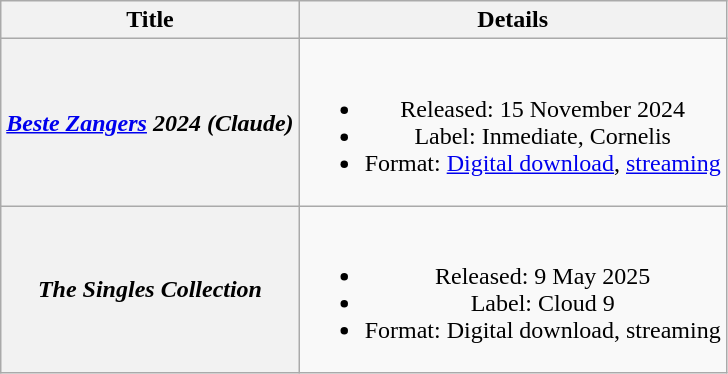<table class="wikitable plainrowheaders" style="text-align:center;">
<tr>
<th scope="col">Title</th>
<th scope="col">Details</th>
</tr>
<tr>
<th scope="row"><em><a href='#'>Beste Zangers</a> 2024 (Claude)</em></th>
<td><br><ul><li>Released: 15 November 2024</li><li>Label: Inmediate, Cornelis</li><li>Format: <a href='#'>Digital download</a>, <a href='#'>streaming</a></li></ul></td>
</tr>
<tr>
<th scope="row"><em>The Singles Collection</em></th>
<td><br><ul><li>Released: 9 May 2025</li><li>Label: Cloud 9</li><li>Format: Digital download, streaming</li></ul></td>
</tr>
</table>
